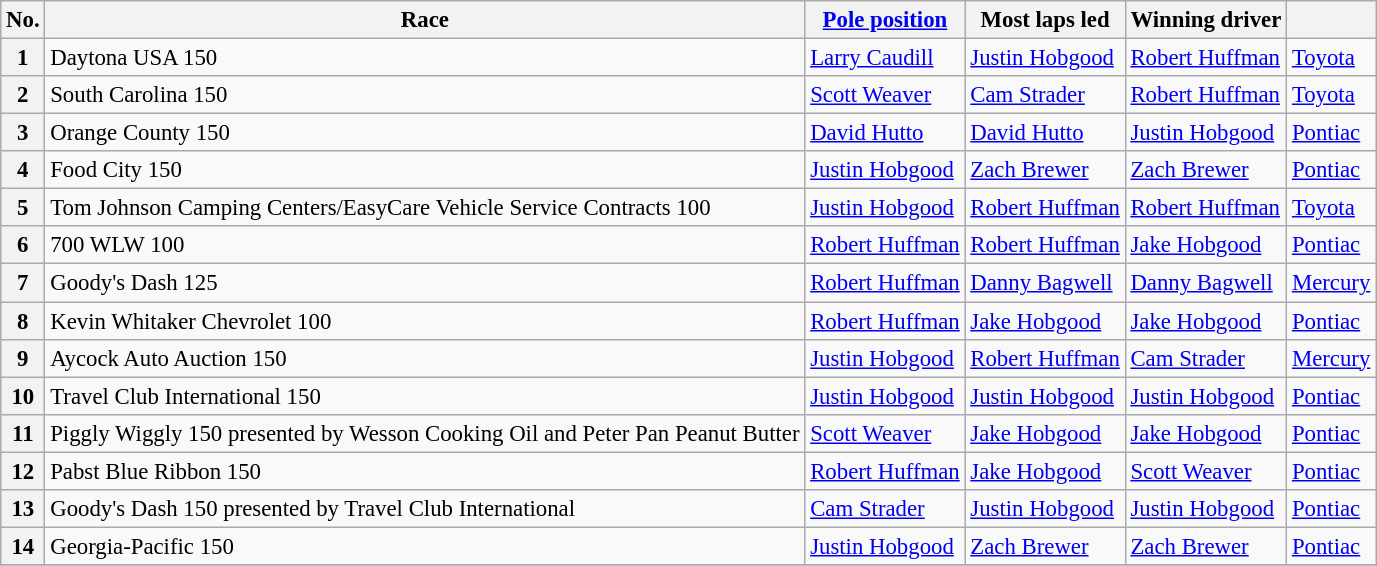<table class="wikitable sortable" style="font-size:95%">
<tr>
<th>No.</th>
<th>Race</th>
<th><a href='#'>Pole position</a></th>
<th>Most laps led</th>
<th>Winning driver</th>
<th></th>
</tr>
<tr>
<th>1</th>
<td>Daytona USA 150</td>
<td><a href='#'>Larry Caudill</a></td>
<td><a href='#'>Justin Hobgood</a></td>
<td><a href='#'>Robert Huffman</a></td>
<td><a href='#'>Toyota</a></td>
</tr>
<tr>
<th>2</th>
<td>South Carolina 150</td>
<td><a href='#'>Scott Weaver</a></td>
<td><a href='#'>Cam Strader</a></td>
<td><a href='#'>Robert Huffman</a></td>
<td><a href='#'>Toyota</a></td>
</tr>
<tr>
<th>3</th>
<td>Orange County 150</td>
<td><a href='#'>David Hutto</a></td>
<td><a href='#'>David Hutto</a></td>
<td><a href='#'>Justin Hobgood</a></td>
<td><a href='#'>Pontiac</a></td>
</tr>
<tr>
<th>4</th>
<td>Food City 150</td>
<td><a href='#'>Justin Hobgood</a></td>
<td><a href='#'>Zach Brewer</a></td>
<td><a href='#'>Zach Brewer</a></td>
<td><a href='#'>Pontiac</a></td>
</tr>
<tr>
<th>5</th>
<td>Tom Johnson Camping Centers/EasyCare Vehicle Service Contracts 100</td>
<td><a href='#'>Justin Hobgood</a></td>
<td><a href='#'>Robert Huffman</a></td>
<td><a href='#'>Robert Huffman</a></td>
<td><a href='#'>Toyota</a></td>
</tr>
<tr>
<th>6</th>
<td>700 WLW 100</td>
<td><a href='#'>Robert Huffman</a></td>
<td><a href='#'>Robert Huffman</a></td>
<td><a href='#'>Jake Hobgood</a></td>
<td><a href='#'>Pontiac</a></td>
</tr>
<tr>
<th>7</th>
<td>Goody's Dash 125</td>
<td><a href='#'>Robert Huffman</a></td>
<td><a href='#'>Danny Bagwell</a></td>
<td><a href='#'>Danny Bagwell</a></td>
<td><a href='#'>Mercury</a></td>
</tr>
<tr>
<th>8</th>
<td>Kevin Whitaker Chevrolet 100</td>
<td><a href='#'>Robert Huffman</a></td>
<td><a href='#'>Jake Hobgood</a></td>
<td><a href='#'>Jake Hobgood</a></td>
<td><a href='#'>Pontiac</a></td>
</tr>
<tr>
<th>9</th>
<td>Aycock Auto Auction 150</td>
<td><a href='#'>Justin Hobgood</a></td>
<td><a href='#'>Robert Huffman</a></td>
<td><a href='#'>Cam Strader</a></td>
<td><a href='#'>Mercury</a></td>
</tr>
<tr>
<th>10</th>
<td>Travel Club International 150</td>
<td><a href='#'>Justin Hobgood</a></td>
<td><a href='#'>Justin Hobgood</a></td>
<td><a href='#'>Justin Hobgood</a></td>
<td><a href='#'>Pontiac</a></td>
</tr>
<tr>
<th>11</th>
<td>Piggly Wiggly 150 presented by Wesson Cooking Oil and Peter Pan Peanut Butter</td>
<td><a href='#'>Scott Weaver</a></td>
<td><a href='#'>Jake Hobgood</a></td>
<td><a href='#'>Jake Hobgood</a></td>
<td><a href='#'>Pontiac</a></td>
</tr>
<tr>
<th>12</th>
<td>Pabst Blue Ribbon 150</td>
<td><a href='#'>Robert Huffman</a></td>
<td><a href='#'>Jake Hobgood</a></td>
<td><a href='#'>Scott Weaver</a></td>
<td><a href='#'>Pontiac</a></td>
</tr>
<tr>
<th>13</th>
<td>Goody's Dash 150 presented by Travel Club International</td>
<td><a href='#'>Cam Strader</a></td>
<td><a href='#'>Justin Hobgood</a></td>
<td><a href='#'>Justin Hobgood</a></td>
<td><a href='#'>Pontiac</a></td>
</tr>
<tr>
<th>14</th>
<td>Georgia-Pacific 150</td>
<td><a href='#'>Justin Hobgood</a></td>
<td><a href='#'>Zach Brewer</a></td>
<td><a href='#'>Zach Brewer</a></td>
<td><a href='#'>Pontiac</a></td>
</tr>
<tr>
</tr>
</table>
